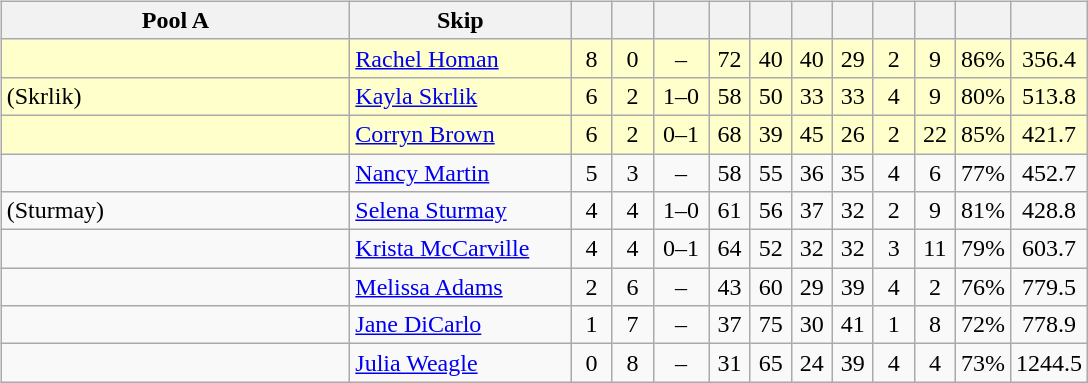<table>
<tr>
<td valign=top width=10%><br><table class=wikitable style="text-align:center;">
<tr>
<th width=225>Pool A</th>
<th width=140>Skip</th>
<th width=20></th>
<th width=20></th>
<th width=30></th>
<th width=20></th>
<th width=20></th>
<th width=20></th>
<th width=20></th>
<th width=20></th>
<th width=20></th>
<th width=20></th>
<th width=20></th>
</tr>
<tr bgcolor=#ffffcc>
<td style="text-align:left;"></td>
<td style="text-align:left;"><a href='#'>Rachel Homan</a></td>
<td>8</td>
<td>0</td>
<td>–</td>
<td>72</td>
<td>40</td>
<td>40</td>
<td>29</td>
<td>2</td>
<td>9</td>
<td>86%</td>
<td>356.4</td>
</tr>
<tr bgcolor=#ffffcc>
<td style="text-align:left;"> (Skrlik)</td>
<td style="text-align:left;"><a href='#'>Kayla Skrlik</a></td>
<td>6</td>
<td>2</td>
<td>1–0</td>
<td>58</td>
<td>50</td>
<td>33</td>
<td>33</td>
<td>4</td>
<td>9</td>
<td>80%</td>
<td>513.8</td>
</tr>
<tr bgcolor=#ffffcc>
<td style="text-align:left;"></td>
<td style="text-align:left;"><a href='#'>Corryn Brown</a></td>
<td>6</td>
<td>2</td>
<td>0–1</td>
<td>68</td>
<td>39</td>
<td>45</td>
<td>26</td>
<td>2</td>
<td>22</td>
<td>85%</td>
<td>421.7</td>
</tr>
<tr>
<td style="text-align:left;"></td>
<td style="text-align:left;"><a href='#'>Nancy Martin</a></td>
<td>5</td>
<td>3</td>
<td>–</td>
<td>58</td>
<td>55</td>
<td>36</td>
<td>35</td>
<td>4</td>
<td>6</td>
<td>77%</td>
<td>452.7</td>
</tr>
<tr>
<td style="text-align:left;"> (Sturmay)</td>
<td style="text-align:left;"><a href='#'>Selena Sturmay</a></td>
<td>4</td>
<td>4</td>
<td>1–0</td>
<td>61</td>
<td>56</td>
<td>37</td>
<td>32</td>
<td>2</td>
<td>9</td>
<td>81%</td>
<td>428.8</td>
</tr>
<tr>
<td style="text-align:left;"></td>
<td style="text-align:left;"><a href='#'>Krista McCarville</a></td>
<td>4</td>
<td>4</td>
<td>0–1</td>
<td>64</td>
<td>52</td>
<td>32</td>
<td>32</td>
<td>3</td>
<td>11</td>
<td>79%</td>
<td>603.7</td>
</tr>
<tr>
<td style="text-align:left;"></td>
<td style="text-align:left;"><a href='#'>Melissa Adams</a></td>
<td>2</td>
<td>6</td>
<td>–</td>
<td>43</td>
<td>60</td>
<td>29</td>
<td>39</td>
<td>4</td>
<td>2</td>
<td>76%</td>
<td>779.5</td>
</tr>
<tr>
<td style="text-align:left;"></td>
<td style="text-align:left;"><a href='#'>Jane DiCarlo</a></td>
<td>1</td>
<td>7</td>
<td>–</td>
<td>37</td>
<td>75</td>
<td>30</td>
<td>41</td>
<td>1</td>
<td>8</td>
<td>72%</td>
<td>778.9</td>
</tr>
<tr>
<td style="text-align:left;"></td>
<td style="text-align:left;"><a href='#'>Julia Weagle</a></td>
<td>0</td>
<td>8</td>
<td>–</td>
<td>31</td>
<td>65</td>
<td>24</td>
<td>39</td>
<td>4</td>
<td>4</td>
<td>73%</td>
<td>1244.5</td>
</tr>
</table>
</td>
</tr>
</table>
